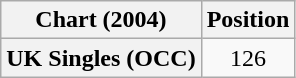<table class="wikitable plainrowheaders" style="text-align:center">
<tr>
<th scope="col">Chart (2004)</th>
<th scope="col">Position</th>
</tr>
<tr>
<th scope="row">UK Singles (OCC)</th>
<td>126</td>
</tr>
</table>
